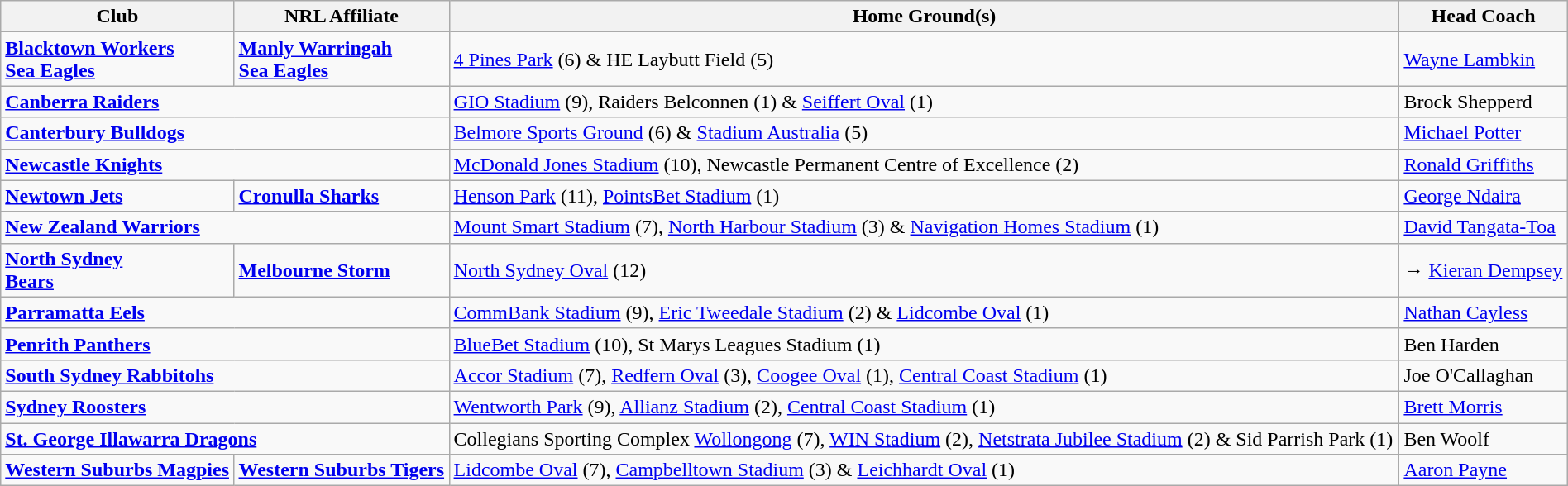<table class="wikitable" style="width:100%; text-align:left">
<tr>
<th>Club</th>
<th>NRL Affiliate</th>
<th>Home Ground(s)</th>
<th>Head Coach</th>
</tr>
<tr>
<td> <a href='#'><strong>Blacktown Workers<br>Sea Eagles</strong></a></td>
<td><strong> <a href='#'>Manly Warringah<br>Sea Eagles</a></strong></td>
<td><a href='#'>4 Pines Park</a> (6) & HE Laybutt Field (5)</td>
<td><a href='#'>Wayne Lambkin</a></td>
</tr>
<tr>
<td colspan="2"><strong></strong> <strong><a href='#'>Canberra Raiders</a></strong></td>
<td><a href='#'>GIO Stadium</a> (9), Raiders Belconnen (1) & <a href='#'>Seiffert Oval</a> (1)</td>
<td>Brock Shepperd</td>
</tr>
<tr>
<td colspan="2"><strong> <a href='#'>Canterbury Bulldogs</a></strong></td>
<td><a href='#'>Belmore Sports Ground</a> (6) & <a href='#'>Stadium Australia</a> (5)</td>
<td><a href='#'>Michael Potter</a></td>
</tr>
<tr>
<td colspan="2"><strong> <a href='#'>Newcastle Knights</a></strong></td>
<td><a href='#'>McDonald Jones Stadium</a> (10), Newcastle Permanent Centre of Excellence (2)</td>
<td><a href='#'>Ronald Griffiths</a></td>
</tr>
<tr>
<td><strong> <a href='#'>Newtown Jets</a></strong></td>
<td><strong> <a href='#'>Cronulla Sharks</a></strong></td>
<td><a href='#'>Henson Park</a> (11), <a href='#'>PointsBet Stadium</a> (1)</td>
<td><a href='#'>George Ndaira</a></td>
</tr>
<tr>
<td colspan="2"><strong></strong> <strong><a href='#'>New Zealand Warriors</a></strong></td>
<td><a href='#'>Mount Smart Stadium</a> (7), <a href='#'>North Harbour Stadium</a> (3) & <a href='#'>Navigation Homes Stadium</a> (1)</td>
<td><a href='#'>David Tangata-Toa</a></td>
</tr>
<tr>
<td><strong> <a href='#'>North Sydney<br>Bears</a></strong></td>
<td><strong> <a href='#'>Melbourne Storm</a></strong></td>
<td><a href='#'>North Sydney Oval</a> (12)</td>
<td> → <a href='#'>Kieran Dempsey</a></td>
</tr>
<tr>
<td colspan="2"><strong> <a href='#'>Parramatta Eels</a></strong></td>
<td><a href='#'>CommBank Stadium</a> (9), <a href='#'>Eric Tweedale Stadium</a> (2) & <a href='#'>Lidcombe Oval</a> (1)</td>
<td><a href='#'>Nathan Cayless</a></td>
</tr>
<tr>
<td colspan="2"><strong> <a href='#'>Penrith Panthers</a></strong></td>
<td><a href='#'>BlueBet Stadium</a> (10), St Marys Leagues Stadium (1)</td>
<td>Ben Harden</td>
</tr>
<tr>
<td colspan="2"><strong> <a href='#'>South Sydney Rabbitohs</a></strong></td>
<td><a href='#'>Accor Stadium</a> (7), <a href='#'>Redfern Oval</a> (3), <a href='#'>Coogee Oval</a> (1),  <a href='#'>Central Coast Stadium</a> (1)</td>
<td>Joe O'Callaghan</td>
</tr>
<tr>
<td colspan="2"> <strong><a href='#'>Sydney Roosters</a></strong></td>
<td><a href='#'>Wentworth Park</a> (9), <a href='#'>Allianz Stadium</a> (2), <a href='#'>Central Coast Stadium</a> (1)</td>
<td><a href='#'>Brett Morris</a></td>
</tr>
<tr>
<td colspan="2"><strong></strong> <strong><a href='#'>St. George Illawarra Dragons</a></strong></td>
<td>Collegians Sporting Complex <a href='#'>Wollongong</a> (7), <a href='#'>WIN Stadium</a> (2), <a href='#'>Netstrata Jubilee Stadium</a> (2) & Sid Parrish Park (1)</td>
<td>Ben Woolf</td>
</tr>
<tr>
<td><strong> <a href='#'>Western Suburbs Magpies</a></strong></td>
<td><strong> <a href='#'>Western Suburbs Tigers</a></strong></td>
<td><a href='#'>Lidcombe Oval</a> (7), <a href='#'>Campbelltown Stadium</a> (3) & <a href='#'>Leichhardt Oval</a> (1)</td>
<td><a href='#'>Aaron Payne</a></td>
</tr>
</table>
